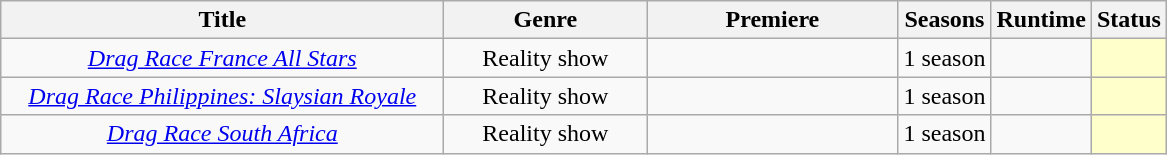<table class="wikitable plainrowheaders sortable" style="text-align:center;">
<tr>
<th style="width: 18em" class="unsortable">Title</th>
<th style="width: 08em">Genre</th>
<th style="width: 10em">Premiere</th>
<th>Seasons</th>
<th>Runtime</th>
<th>Status</th>
</tr>
<tr>
<td><em><a href='#'>Drag Race France All Stars</a></em></td>
<td>Reality show</td>
<td></td>
<td>1 season</td>
<td></td>
<td style="background-color:#FFFFCC"></td>
</tr>
<tr>
<td><em><a href='#'>Drag Race Philippines: Slaysian Royale</a></em></td>
<td>Reality show</td>
<td></td>
<td>1 season</td>
<td></td>
<td style="background-color:#FFFFCC"></td>
</tr>
<tr>
<td><em><a href='#'>Drag Race South Africa</a></em></td>
<td>Reality show</td>
<td></td>
<td>1 season</td>
<td></td>
<td style="background-color:#FFFFCC"></td>
</tr>
</table>
